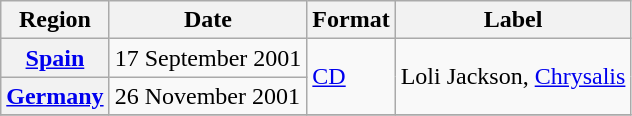<table class="wikitable plainrowheaders">
<tr>
<th scope="col">Region</th>
<th scope="col">Date</th>
<th scope="col">Format</th>
<th scope="col">Label</th>
</tr>
<tr>
<th scope="row"><a href='#'>Spain</a></th>
<td rowspan="1">17 September 2001</td>
<td rowspan="2"><a href='#'>CD</a></td>
<td rowspan="2">Loli Jackson, <a href='#'>Chrysalis</a></td>
</tr>
<tr>
<th scope="row"><a href='#'>Germany</a></th>
<td rowspan="1">26 November 2001</td>
</tr>
<tr>
</tr>
</table>
